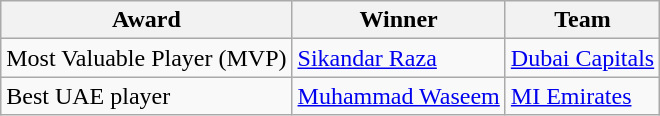<table class="wikitable">
<tr>
<th>Award</th>
<th>Winner</th>
<th>Team</th>
</tr>
<tr>
<td>Most Valuable Player (MVP)</td>
<td><a href='#'>Sikandar Raza</a></td>
<td><a href='#'>Dubai Capitals</a></td>
</tr>
<tr>
<td>Best UAE player</td>
<td><a href='#'>Muhammad Waseem</a></td>
<td><a href='#'>MI Emirates</a></td>
</tr>
</table>
